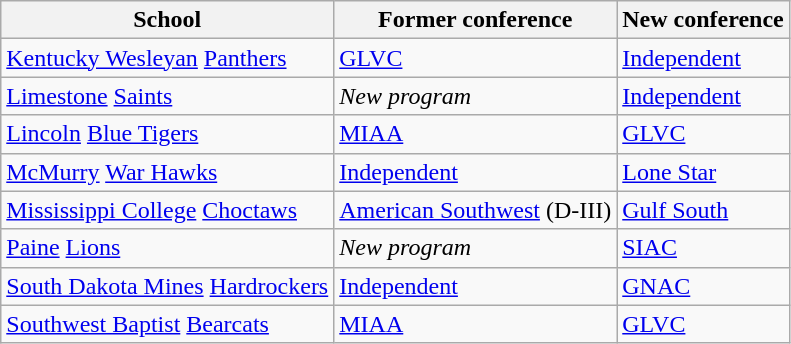<table class="wikitable sortable">
<tr>
<th>School</th>
<th>Former conference</th>
<th>New conference</th>
</tr>
<tr>
<td><a href='#'>Kentucky Wesleyan</a> <a href='#'>Panthers</a></td>
<td><a href='#'>GLVC</a></td>
<td><a href='#'>Independent</a></td>
</tr>
<tr>
<td><a href='#'>Limestone</a> <a href='#'>Saints</a></td>
<td><em>New program</em></td>
<td><a href='#'>Independent</a></td>
</tr>
<tr>
<td><a href='#'>Lincoln</a> <a href='#'>Blue Tigers</a></td>
<td><a href='#'>MIAA</a></td>
<td><a href='#'>GLVC</a></td>
</tr>
<tr>
<td><a href='#'>McMurry</a> <a href='#'>War Hawks</a></td>
<td><a href='#'>Independent</a></td>
<td><a href='#'>Lone Star</a></td>
</tr>
<tr>
<td><a href='#'>Mississippi College</a> <a href='#'>Choctaws</a></td>
<td><a href='#'>American Southwest</a> (D-III)</td>
<td><a href='#'>Gulf South</a></td>
</tr>
<tr>
<td><a href='#'>Paine</a> <a href='#'>Lions</a></td>
<td><em>New program</em></td>
<td><a href='#'>SIAC</a></td>
</tr>
<tr>
<td><a href='#'>South Dakota Mines</a> <a href='#'>Hardrockers</a></td>
<td><a href='#'>Independent</a></td>
<td><a href='#'>GNAC</a></td>
</tr>
<tr>
<td><a href='#'>Southwest Baptist</a> <a href='#'>Bearcats</a></td>
<td><a href='#'>MIAA</a></td>
<td><a href='#'>GLVC</a></td>
</tr>
</table>
